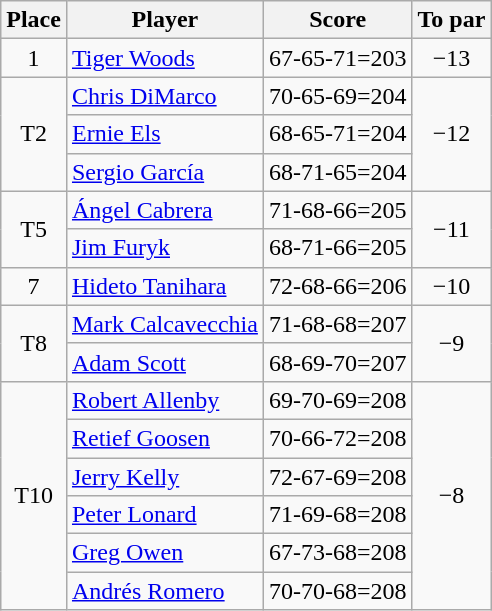<table class="wikitable">
<tr>
<th>Place</th>
<th>Player</th>
<th>Score</th>
<th>To par</th>
</tr>
<tr>
<td align=center>1</td>
<td> <a href='#'>Tiger Woods</a></td>
<td>67-65-71=203</td>
<td align=center>−13</td>
</tr>
<tr>
<td rowspan="3" style="text-align:center;">T2</td>
<td> <a href='#'>Chris DiMarco</a></td>
<td>70-65-69=204</td>
<td rowspan="3" style="text-align:center;">−12</td>
</tr>
<tr>
<td> <a href='#'>Ernie Els</a></td>
<td>68-65-71=204</td>
</tr>
<tr>
<td> <a href='#'>Sergio García</a></td>
<td>68-71-65=204</td>
</tr>
<tr>
<td rowspan="2" style="text-align:center;">T5</td>
<td> <a href='#'>Ángel Cabrera</a></td>
<td>71-68-66=205</td>
<td rowspan="2" style="text-align:center;">−11</td>
</tr>
<tr>
<td> <a href='#'>Jim Furyk</a></td>
<td>68-71-66=205</td>
</tr>
<tr>
<td align=center>7</td>
<td> <a href='#'>Hideto Tanihara</a></td>
<td>72-68-66=206</td>
<td align=center>−10</td>
</tr>
<tr>
<td rowspan="2" style="text-align:center;">T8</td>
<td> <a href='#'>Mark Calcavecchia</a></td>
<td>71-68-68=207</td>
<td rowspan="2" style="text-align:center;">−9</td>
</tr>
<tr>
<td> <a href='#'>Adam Scott</a></td>
<td>68-69-70=207</td>
</tr>
<tr>
<td rowspan="6" style="text-align:center;">T10</td>
<td> <a href='#'>Robert Allenby</a></td>
<td>69-70-69=208</td>
<td rowspan="6" style="text-align:center;">−8</td>
</tr>
<tr>
<td> <a href='#'>Retief Goosen</a></td>
<td>70-66-72=208</td>
</tr>
<tr>
<td> <a href='#'>Jerry Kelly</a></td>
<td>72-67-69=208</td>
</tr>
<tr>
<td> <a href='#'>Peter Lonard</a></td>
<td>71-69-68=208</td>
</tr>
<tr>
<td> <a href='#'>Greg Owen</a></td>
<td>67-73-68=208</td>
</tr>
<tr>
<td> <a href='#'>Andrés Romero</a></td>
<td>70-70-68=208</td>
</tr>
</table>
